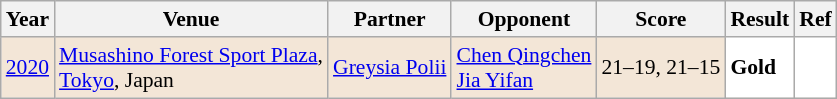<table class="sortable wikitable" style="font-size: 90%">
<tr>
<th>Year</th>
<th>Venue</th>
<th>Partner</th>
<th>Opponent</th>
<th>Score</th>
<th>Result</th>
<th>Ref</th>
</tr>
<tr style="background:#F3E6D7">
<td align="center"><a href='#'>2020</a></td>
<td align="left"><a href='#'>Musashino Forest Sport Plaza</a>,<br><a href='#'>Tokyo</a>, Japan</td>
<td align="left"> <a href='#'>Greysia Polii</a></td>
<td align="left"> <a href='#'>Chen Qingchen</a><br> <a href='#'>Jia Yifan</a></td>
<td align="left">21–19, 21–15</td>
<td style="text-align:left; background:white"> <strong>Gold</strong></td>
<td style="text-align:center; background:white"></td>
</tr>
</table>
